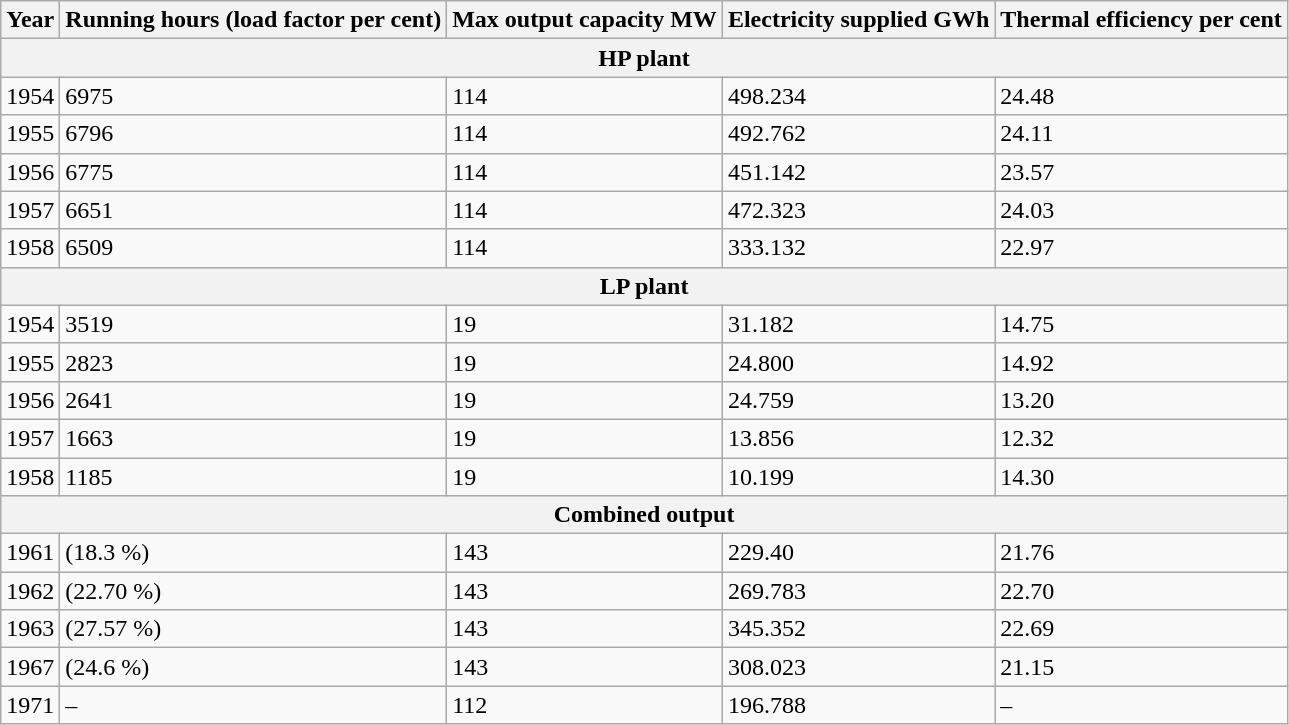<table class="wikitable">
<tr>
<th>Year</th>
<th>Running hours (load factor per cent)</th>
<th>Max output capacity  MW</th>
<th>Electricity supplied GWh</th>
<th>Thermal efficiency per cent</th>
</tr>
<tr>
<th colspan="5">HP plant</th>
</tr>
<tr>
<td>1954</td>
<td>6975</td>
<td>114</td>
<td>498.234</td>
<td>24.48</td>
</tr>
<tr>
<td>1955</td>
<td>6796</td>
<td>114</td>
<td>492.762</td>
<td>24.11</td>
</tr>
<tr>
<td>1956</td>
<td>6775</td>
<td>114</td>
<td>451.142</td>
<td>23.57</td>
</tr>
<tr>
<td>1957</td>
<td>6651</td>
<td>114</td>
<td>472.323</td>
<td>24.03</td>
</tr>
<tr>
<td>1958</td>
<td>6509</td>
<td>114</td>
<td>333.132</td>
<td>22.97</td>
</tr>
<tr>
<th colspan="5">LP plant</th>
</tr>
<tr>
<td>1954</td>
<td>3519</td>
<td>19</td>
<td>31.182</td>
<td>14.75</td>
</tr>
<tr>
<td>1955</td>
<td>2823</td>
<td>19</td>
<td>24.800</td>
<td>14.92</td>
</tr>
<tr>
<td>1956</td>
<td>2641</td>
<td>19</td>
<td>24.759</td>
<td>13.20</td>
</tr>
<tr>
<td>1957</td>
<td>1663</td>
<td>19</td>
<td>13.856</td>
<td>12.32</td>
</tr>
<tr>
<td>1958</td>
<td>1185</td>
<td>19</td>
<td>10.199</td>
<td>14.30</td>
</tr>
<tr>
<th colspan="5">Combined output</th>
</tr>
<tr>
<td>1961</td>
<td>(18.3 %)</td>
<td>143</td>
<td>229.40</td>
<td>21.76</td>
</tr>
<tr>
<td>1962</td>
<td>(22.70 %)</td>
<td>143</td>
<td>269.783</td>
<td>22.70</td>
</tr>
<tr>
<td>1963</td>
<td>(27.57 %)</td>
<td>143</td>
<td>345.352</td>
<td>22.69</td>
</tr>
<tr>
<td>1967</td>
<td>(24.6 %)</td>
<td>143</td>
<td>308.023</td>
<td>21.15</td>
</tr>
<tr>
<td>1971</td>
<td>–</td>
<td>112</td>
<td>196.788</td>
<td>–</td>
</tr>
</table>
